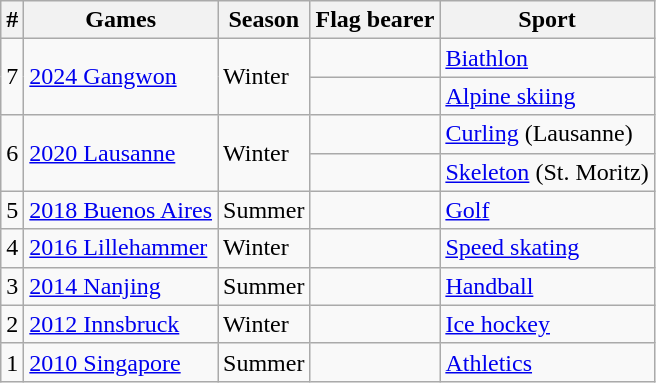<table class="wikitable sortable">
<tr>
<th>#</th>
<th>Games</th>
<th>Season</th>
<th>Flag bearer</th>
<th>Sport</th>
</tr>
<tr>
<td rowspan=2>7</td>
<td rowspan=2><a href='#'>2024 Gangwon</a></td>
<td rowspan=2>Winter</td>
<td></td>
<td><a href='#'>Biathlon</a></td>
</tr>
<tr>
<td></td>
<td><a href='#'>Alpine skiing</a></td>
</tr>
<tr>
<td rowspan=2>6</td>
<td rowspan=2><a href='#'>2020 Lausanne</a></td>
<td rowspan=2>Winter</td>
<td></td>
<td><a href='#'>Curling</a> (Lausanne)</td>
</tr>
<tr>
<td></td>
<td><a href='#'>Skeleton</a> (St. Moritz)</td>
</tr>
<tr>
<td>5</td>
<td><a href='#'>2018 Buenos Aires</a></td>
<td>Summer</td>
<td></td>
<td><a href='#'>Golf</a></td>
</tr>
<tr>
<td>4</td>
<td><a href='#'>2016 Lillehammer</a></td>
<td>Winter</td>
<td></td>
<td><a href='#'>Speed skating</a></td>
</tr>
<tr>
<td>3</td>
<td><a href='#'>2014 Nanjing</a></td>
<td>Summer</td>
<td></td>
<td><a href='#'>Handball</a></td>
</tr>
<tr>
<td>2</td>
<td><a href='#'>2012 Innsbruck</a></td>
<td>Winter</td>
<td></td>
<td><a href='#'>Ice hockey</a></td>
</tr>
<tr>
<td>1</td>
<td><a href='#'>2010 Singapore</a></td>
<td>Summer</td>
<td></td>
<td><a href='#'>Athletics</a></td>
</tr>
</table>
